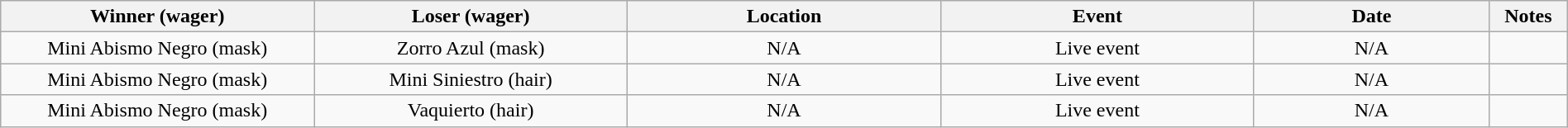<table class="wikitable sortable" width=100%  style="text-align: center">
<tr>
<th width=20% scope="col">Winner (wager)</th>
<th width=20% scope="col">Loser (wager)</th>
<th width=20% scope="col">Location</th>
<th width=20% scope="col">Event</th>
<th width=15% scope="col">Date</th>
<th class="unsortable" width=5% scope="col">Notes</th>
</tr>
<tr>
<td>Mini Abismo Negro (mask)</td>
<td>Zorro Azul (mask)</td>
<td>N/A</td>
<td>Live event</td>
<td>N/A</td>
<td></td>
</tr>
<tr>
<td>Mini Abismo Negro (mask)</td>
<td>Mini Siniestro (hair)</td>
<td>N/A</td>
<td>Live event</td>
<td>N/A</td>
<td></td>
</tr>
<tr>
<td>Mini Abismo Negro (mask)</td>
<td>Vaquierto (hair)</td>
<td>N/A</td>
<td>Live event</td>
<td>N/A</td>
<td></td>
</tr>
</table>
